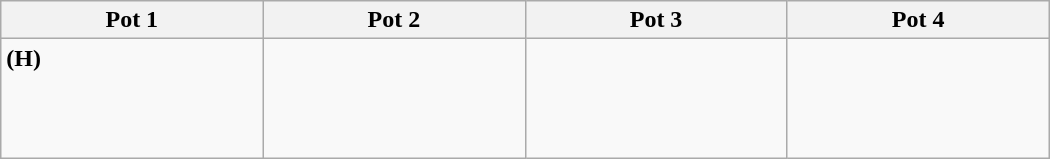<table class="wikitable" width=700>
<tr>
<th width=5%>Pot 1</th>
<th width=5%>Pot 2</th>
<th width=5%>Pot 3</th>
<th width=5%>Pot 4</th>
</tr>
<tr>
<td valign="top"> <strong>(H)</strong><br></td>
<td valign="top"><br></td>
<td valign="top"><br></td>
<td valign="top"><s></s><br><br><br><br></td>
</tr>
</table>
